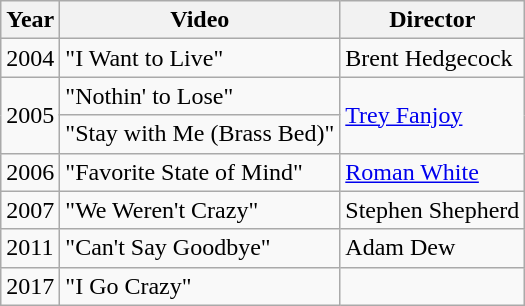<table class="wikitable">
<tr>
<th>Year</th>
<th>Video</th>
<th>Director</th>
</tr>
<tr>
<td>2004</td>
<td>"I Want to Live"</td>
<td>Brent Hedgecock</td>
</tr>
<tr>
<td rowspan="2">2005</td>
<td>"Nothin' to Lose"</td>
<td rowspan="2"><a href='#'>Trey Fanjoy</a></td>
</tr>
<tr>
<td>"Stay with Me (Brass Bed)"</td>
</tr>
<tr>
<td>2006</td>
<td>"Favorite State of Mind"</td>
<td><a href='#'>Roman White</a></td>
</tr>
<tr>
<td>2007</td>
<td>"We Weren't Crazy"</td>
<td>Stephen Shepherd</td>
</tr>
<tr>
<td>2011</td>
<td>"Can't Say Goodbye"</td>
<td>Adam Dew</td>
</tr>
<tr>
<td>2017</td>
<td>"I Go Crazy"</td>
<td></td>
</tr>
</table>
